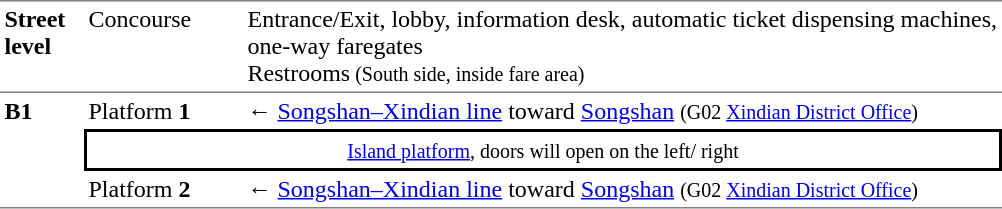<table table border=0 cellspacing=0 cellpadding=3>
<tr>
<td style="border-bottom:solid 1px gray;border-top:solid 1px gray;" width=50 valign=top><strong>Street level</strong></td>
<td style="border-top:solid 1px gray;border-bottom:solid 1px gray;" width=100 valign=top>Concourse</td>
<td style="border-top:solid 1px gray;border-bottom:solid 1px gray;" width=500 valign=top>Entrance/Exit, lobby, information desk, automatic ticket dispensing machines, one-way faregates<br>Restrooms<small> (South side, inside fare area)</small></td>
</tr>
<tr>
<td style="border-bottom:solid 1px gray;" width=50 rowspan=10 valign=top><strong>B1</strong></td>
</tr>
<tr>
<td>Platform <span><strong>1</strong></span></td>
<td>←  <a href='#'>Songshan–Xindian line</a> toward <a href='#'>Songshan</a> <small>(G02 <a href='#'>Xindian District Office</a>)</small></td>
</tr>
<tr>
<td style="border-top:solid 2px black;border-right:solid 2px black;border-left:solid 2px black;border-bottom:solid 2px black;text-align:center;" colspan=2><small><a href='#'>Island platform</a>, doors will open on the left/ right</small></td>
</tr>
<tr>
<td style="border-bottom:solid 1px gray;">Platform <span><strong>2</strong></span></td>
<td style="border-bottom:solid 1px gray;">←  <a href='#'>Songshan–Xindian line</a> toward <a href='#'>Songshan</a> <small>(G02 <a href='#'>Xindian District Office</a>)</small></td>
</tr>
</table>
